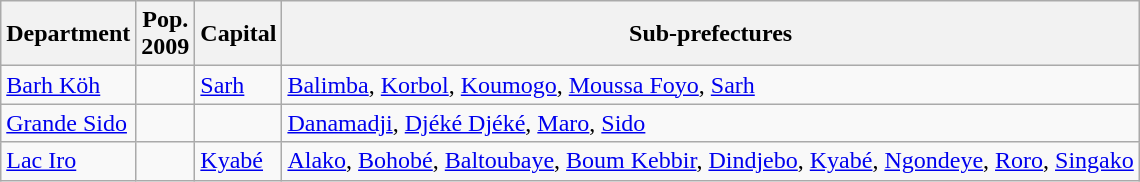<table class="wikitable">
<tr>
<th>Department</th>
<th>Pop.<br>2009</th>
<th>Capital</th>
<th>Sub-prefectures</th>
</tr>
<tr>
<td><a href='#'>Barh Köh</a></td>
<td align="right"></td>
<td><a href='#'>Sarh</a></td>
<td><a href='#'>Balimba</a>, <a href='#'>Korbol</a>, <a href='#'>Koumogo</a>, <a href='#'>Moussa Foyo</a>, <a href='#'>Sarh</a></td>
</tr>
<tr>
<td><a href='#'>Grande Sido</a></td>
<td align="right"></td>
<td></td>
<td><a href='#'>Danamadji</a>, <a href='#'>Djéké Djéké</a>, <a href='#'>Maro</a>, <a href='#'>Sido</a></td>
</tr>
<tr>
<td><a href='#'>Lac Iro</a></td>
<td align="right"></td>
<td><a href='#'>Kyabé</a></td>
<td><a href='#'>Alako</a>, <a href='#'>Bohobé</a>, <a href='#'>Baltoubaye</a>, <a href='#'>Boum Kebbir</a>, <a href='#'>Dindjebo</a>, <a href='#'>Kyabé</a>, <a href='#'>Ngondeye</a>, <a href='#'>Roro</a>, <a href='#'>Singako</a></td>
</tr>
</table>
